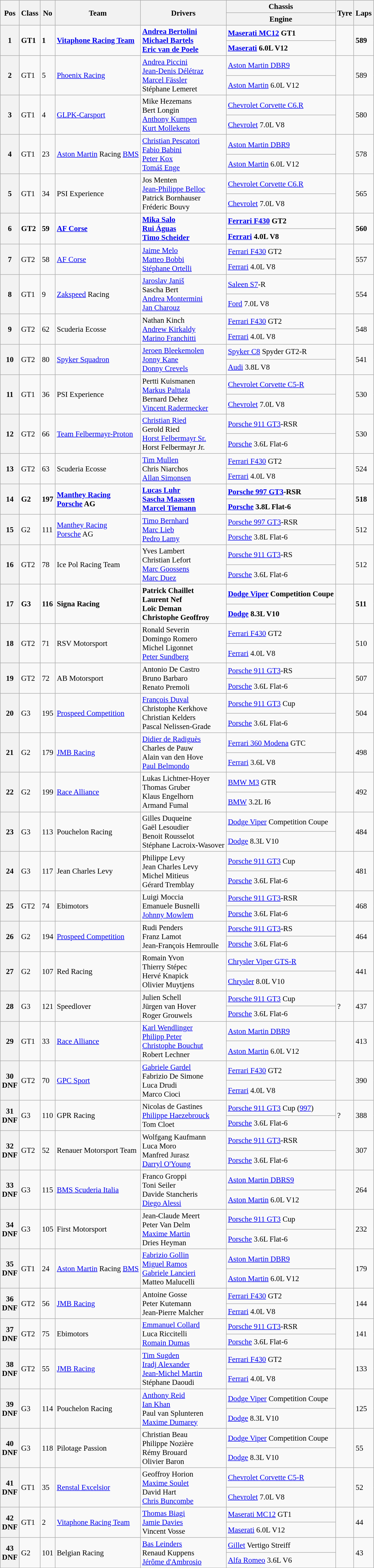<table class="wikitable" style="font-size: 95%;">
<tr>
<th rowspan=2>Pos</th>
<th rowspan=2>Class</th>
<th rowspan=2>No</th>
<th rowspan=2>Team</th>
<th rowspan=2>Drivers</th>
<th>Chassis</th>
<th rowspan=2>Tyre</th>
<th rowspan=2>Laps</th>
</tr>
<tr>
<th>Engine</th>
</tr>
<tr style="font-weight:bold">
<th rowspan=2>1</th>
<td rowspan=2>GT1</td>
<td rowspan=2>1</td>
<td rowspan=2> <a href='#'>Vitaphone Racing Team</a></td>
<td rowspan=2> <a href='#'>Andrea Bertolini</a><br> <a href='#'>Michael Bartels</a><br> <a href='#'>Eric van de Poele</a></td>
<td><a href='#'>Maserati MC12</a> GT1</td>
<td rowspan=2></td>
<td rowspan=2>589</td>
</tr>
<tr style="font-weight:bold">
<td><a href='#'>Maserati</a> 6.0L V12</td>
</tr>
<tr>
<th rowspan=2>2</th>
<td rowspan=2>GT1</td>
<td rowspan=2>5</td>
<td rowspan=2> <a href='#'>Phoenix Racing</a></td>
<td rowspan=2> <a href='#'>Andrea Piccini</a><br> <a href='#'>Jean-Denis Délétraz</a><br> <a href='#'>Marcel Fässler</a><br> Stéphane Lemeret</td>
<td><a href='#'>Aston Martin DBR9</a></td>
<td rowspan=2></td>
<td rowspan=2>589</td>
</tr>
<tr>
<td><a href='#'>Aston Martin</a> 6.0L V12</td>
</tr>
<tr>
<th rowspan=2>3</th>
<td rowspan=2>GT1</td>
<td rowspan=2>4</td>
<td rowspan=2> <a href='#'>GLPK-Carsport</a></td>
<td rowspan=2> Mike Hezemans<br> Bert Longin<br> <a href='#'>Anthony Kumpen</a><br> <a href='#'>Kurt Mollekens</a></td>
<td><a href='#'>Chevrolet Corvette C6.R</a></td>
<td rowspan=2></td>
<td rowspan=2>580</td>
</tr>
<tr>
<td><a href='#'>Chevrolet</a> 7.0L V8</td>
</tr>
<tr>
<th rowspan=2>4</th>
<td rowspan=2>GT1</td>
<td rowspan=2>23</td>
<td rowspan=2> <a href='#'>Aston Martin</a> Racing <a href='#'>BMS</a></td>
<td rowspan=2> <a href='#'>Christian Pescatori</a><br> <a href='#'>Fabio Babini</a><br> <a href='#'>Peter Kox</a><br> <a href='#'>Tomáš Enge</a></td>
<td><a href='#'>Aston Martin DBR9</a></td>
<td rowspan=2></td>
<td rowspan=2>578</td>
</tr>
<tr>
<td><a href='#'>Aston Martin</a> 6.0L V12</td>
</tr>
<tr>
<th rowspan=2>5</th>
<td rowspan=2>GT1</td>
<td rowspan=2>34</td>
<td rowspan=2> PSI Experience</td>
<td rowspan=2> Jos Menten<br> <a href='#'>Jean-Philippe Belloc</a><br> Patrick Bornhauser<br> Fréderic Bouvy</td>
<td><a href='#'>Chevrolet Corvette C6.R</a></td>
<td rowspan=2></td>
<td rowspan=2>565</td>
</tr>
<tr>
<td><a href='#'>Chevrolet</a> 7.0L V8</td>
</tr>
<tr style="font-weight:bold">
<th rowspan=2>6</th>
<td rowspan=2>GT2</td>
<td rowspan=2>59</td>
<td rowspan=2> <a href='#'>AF Corse</a></td>
<td rowspan=2> <a href='#'>Mika Salo</a><br> <a href='#'>Rui Águas</a><br> <a href='#'>Timo Scheider</a></td>
<td><a href='#'>Ferrari F430</a> GT2</td>
<td rowspan=2></td>
<td rowspan=2>560</td>
</tr>
<tr style="font-weight:bold">
<td><a href='#'>Ferrari</a> 4.0L V8</td>
</tr>
<tr>
<th rowspan=2>7</th>
<td rowspan=2>GT2</td>
<td rowspan=2>58</td>
<td rowspan=2> <a href='#'>AF Corse</a></td>
<td rowspan=2> <a href='#'>Jaime Melo</a><br> <a href='#'>Matteo Bobbi</a><br> <a href='#'>Stéphane Ortelli</a></td>
<td><a href='#'>Ferrari F430</a> GT2</td>
<td rowspan=2></td>
<td rowspan=2>557</td>
</tr>
<tr>
<td><a href='#'>Ferrari</a> 4.0L V8</td>
</tr>
<tr>
<th rowspan=2>8</th>
<td rowspan=2>GT1</td>
<td rowspan=2>9</td>
<td rowspan=2> <a href='#'>Zakspeed</a> Racing</td>
<td rowspan=2> <a href='#'>Jaroslav Janiš</a><br> Sascha Bert<br> <a href='#'>Andrea Montermini</a><br> <a href='#'>Jan Charouz</a></td>
<td><a href='#'>Saleen S7</a>-R</td>
<td rowspan=2></td>
<td rowspan=2>554</td>
</tr>
<tr>
<td><a href='#'>Ford</a> 7.0L V8</td>
</tr>
<tr>
<th rowspan=2>9</th>
<td rowspan=2>GT2</td>
<td rowspan=2>62</td>
<td rowspan=2> Scuderia Ecosse</td>
<td rowspan=2> Nathan Kinch<br> <a href='#'>Andrew Kirkaldy</a><br> <a href='#'>Marino Franchitti</a></td>
<td><a href='#'>Ferrari F430</a> GT2</td>
<td rowspan=2></td>
<td rowspan=2>548</td>
</tr>
<tr>
<td><a href='#'>Ferrari</a> 4.0L V8</td>
</tr>
<tr>
<th rowspan=2>10</th>
<td rowspan=2>GT2</td>
<td rowspan=2>80</td>
<td rowspan=2> <a href='#'>Spyker Squadron</a></td>
<td rowspan=2> <a href='#'>Jeroen Bleekemolen</a><br> <a href='#'>Jonny Kane</a><br> <a href='#'>Donny Crevels</a></td>
<td><a href='#'>Spyker C8</a> Spyder GT2-R</td>
<td rowspan=2></td>
<td rowspan=2>541</td>
</tr>
<tr>
<td><a href='#'>Audi</a> 3.8L V8</td>
</tr>
<tr>
<th rowspan=2>11</th>
<td rowspan=2>GT1</td>
<td rowspan=2>36</td>
<td rowspan=2> PSI Experience</td>
<td rowspan=2> Pertti Kuismanen<br> <a href='#'>Markus Palttala</a><br> Bernard Dehez<br> <a href='#'>Vincent Radermecker</a></td>
<td><a href='#'>Chevrolet Corvette C5-R</a></td>
<td rowspan=2></td>
<td rowspan=2>530</td>
</tr>
<tr>
<td><a href='#'>Chevrolet</a> 7.0L V8</td>
</tr>
<tr>
<th rowspan=2>12</th>
<td rowspan=2>GT2</td>
<td rowspan=2>66</td>
<td rowspan=2> <a href='#'>Team Felbermayr-Proton</a></td>
<td rowspan=2> <a href='#'>Christian Ried</a><br> Gerold Ried<br> <a href='#'>Horst Felbermayr Sr.</a><br> Horst Felbermayr Jr.</td>
<td><a href='#'>Porsche 911 GT3</a>-RSR</td>
<td rowspan=2></td>
<td rowspan=2>530</td>
</tr>
<tr>
<td><a href='#'>Porsche</a> 3.6L Flat-6</td>
</tr>
<tr>
<th rowspan=2>13</th>
<td rowspan=2>GT2</td>
<td rowspan=2>63</td>
<td rowspan=2> Scuderia Ecosse</td>
<td rowspan=2> <a href='#'>Tim Mullen</a><br> Chris Niarchos<br> <a href='#'>Allan Simonsen</a></td>
<td><a href='#'>Ferrari F430</a> GT2</td>
<td rowspan=2></td>
<td rowspan=2>524</td>
</tr>
<tr>
<td><a href='#'>Ferrari</a> 4.0L V8</td>
</tr>
<tr style="font-weight:bold">
<th rowspan=2>14</th>
<td rowspan=2>G2</td>
<td rowspan=2>197</td>
<td rowspan=2> <a href='#'>Manthey Racing</a><br> <a href='#'>Porsche</a> AG</td>
<td rowspan=2> <a href='#'>Lucas Luhr</a><br> <a href='#'>Sascha Maassen</a><br> <a href='#'>Marcel Tiemann</a></td>
<td><a href='#'>Porsche 997 GT3</a>-RSR</td>
<td rowspan=2></td>
<td rowspan=2>518</td>
</tr>
<tr style="font-weight:bold">
<td><a href='#'>Porsche</a> 3.8L Flat-6</td>
</tr>
<tr>
<th rowspan=2>15</th>
<td rowspan=2>G2</td>
<td rowspan=2>111</td>
<td rowspan=2> <a href='#'>Manthey Racing</a><br> <a href='#'>Porsche</a> AG</td>
<td rowspan=2> <a href='#'>Timo Bernhard</a><br> <a href='#'>Marc Lieb</a><br> <a href='#'>Pedro Lamy</a></td>
<td><a href='#'>Porsche 997 GT3</a>-RSR</td>
<td rowspan=2></td>
<td rowspan=2>512</td>
</tr>
<tr>
<td><a href='#'>Porsche</a> 3.8L Flat-6</td>
</tr>
<tr>
<th rowspan=2>16</th>
<td rowspan=2>GT2</td>
<td rowspan=2>78</td>
<td rowspan=2> Ice Pol Racing Team</td>
<td rowspan=2> Yves Lambert<br> Christian Lefort<br> <a href='#'>Marc Goossens</a><br> <a href='#'>Marc Duez</a></td>
<td><a href='#'>Porsche 911 GT3</a>-RS</td>
<td rowspan=2></td>
<td rowspan=2>512</td>
</tr>
<tr>
<td><a href='#'>Porsche</a> 3.6L Flat-6</td>
</tr>
<tr style="font-weight:bold">
<th rowspan=2>17</th>
<td rowspan=2>G3</td>
<td rowspan=2>116</td>
<td rowspan=2> Signa Racing</td>
<td rowspan=2> Patrick Chaillet<br> Laurent Nef<br> Loïc Deman<br> Christophe Geoffroy</td>
<td><a href='#'>Dodge Viper</a> Competition Coupe</td>
<td rowspan=2></td>
<td rowspan=2>511</td>
</tr>
<tr style="font-weight:bold">
<td><a href='#'>Dodge</a> 8.3L V10</td>
</tr>
<tr>
<th rowspan=2>18</th>
<td rowspan=2>GT2</td>
<td rowspan=2>71</td>
<td rowspan=2> RSV Motorsport</td>
<td rowspan=2> Ronald Severin<br> Domingo Romero<br> Michel Ligonnet<br> <a href='#'>Peter Sundberg</a></td>
<td><a href='#'>Ferrari F430</a> GT2</td>
<td rowspan=2></td>
<td rowspan=2>510</td>
</tr>
<tr>
<td><a href='#'>Ferrari</a> 4.0L V8</td>
</tr>
<tr>
<th rowspan=2>19</th>
<td rowspan=2>GT2</td>
<td rowspan=2>72</td>
<td rowspan=2> AB Motorsport</td>
<td rowspan=2> Antonio De Castro<br> Bruno Barbaro<br> Renato Premoli</td>
<td><a href='#'>Porsche 911 GT3</a>-RS</td>
<td rowspan=2></td>
<td rowspan=2>507</td>
</tr>
<tr>
<td><a href='#'>Porsche</a> 3.6L Flat-6</td>
</tr>
<tr>
<th rowspan=2>20</th>
<td rowspan=2>G3</td>
<td rowspan=2>195</td>
<td rowspan=2> <a href='#'>Prospeed Competition</a></td>
<td rowspan=2> <a href='#'>François Duval</a><br> Christophe Kerkhove<br> Christian Kelders<br> Pascal Nelissen-Grade</td>
<td><a href='#'>Porsche 911 GT3</a> Cup</td>
<td rowspan=2></td>
<td rowspan=2>504</td>
</tr>
<tr>
<td><a href='#'>Porsche</a> 3.6L Flat-6</td>
</tr>
<tr>
<th rowspan=2>21</th>
<td rowspan=2>G2</td>
<td rowspan=2>179</td>
<td rowspan=2> <a href='#'>JMB Racing</a></td>
<td rowspan=2> <a href='#'>Didier de Radiguès</a><br> Charles de Pauw<br> Alain van den Hove<br> <a href='#'>Paul Belmondo</a></td>
<td><a href='#'>Ferrari 360 Modena</a> GTC</td>
<td rowspan=2></td>
<td rowspan=2>498</td>
</tr>
<tr>
<td><a href='#'>Ferrari</a> 3.6L V8</td>
</tr>
<tr>
<th rowspan=2>22</th>
<td rowspan=2>G2</td>
<td rowspan=2>199</td>
<td rowspan=2> <a href='#'>Race Alliance</a></td>
<td rowspan=2> Lukas Lichtner-Hoyer<br> Thomas Gruber<br> Klaus Engelhorn<br> Armand Fumal</td>
<td><a href='#'>BMW M3</a> GTR</td>
<td rowspan=2></td>
<td rowspan=2>492</td>
</tr>
<tr>
<td><a href='#'>BMW</a> 3.2L I6</td>
</tr>
<tr>
<th rowspan=2>23</th>
<td rowspan=2>G3</td>
<td rowspan=2>113</td>
<td rowspan=2> Pouchelon Racing</td>
<td rowspan=2> Gilles Duqueine<br> Gaël Lesoudier<br> Benoit Rousselot<br> Stéphane Lacroix-Wasover</td>
<td><a href='#'>Dodge Viper</a> Competition Coupe</td>
<td rowspan=2></td>
<td rowspan=2>484</td>
</tr>
<tr>
<td><a href='#'>Dodge</a> 8.3L V10</td>
</tr>
<tr>
<th rowspan=2>24</th>
<td rowspan=2>G3</td>
<td rowspan=2>117</td>
<td rowspan=2> Jean Charles Levy</td>
<td rowspan=2> Philippe Levy<br> Jean Charles Levy<br> Michel Mitieus<br> Gérard Tremblay</td>
<td><a href='#'>Porsche 911 GT3</a> Cup</td>
<td rowspan=2></td>
<td rowspan=2>481</td>
</tr>
<tr>
<td><a href='#'>Porsche</a> 3.6L Flat-6</td>
</tr>
<tr>
<th rowspan=2>25</th>
<td rowspan=2>GT2</td>
<td rowspan=2>74</td>
<td rowspan=2> Ebimotors</td>
<td rowspan=2> Luigi Moccia<br> Emanuele Busnelli<br> <a href='#'>Johnny Mowlem</a></td>
<td><a href='#'>Porsche 911 GT3</a>-RSR</td>
<td rowspan=2></td>
<td rowspan=2>468</td>
</tr>
<tr>
<td><a href='#'>Porsche</a> 3.6L Flat-6</td>
</tr>
<tr>
<th rowspan=2>26</th>
<td rowspan=2>G2</td>
<td rowspan=2>194</td>
<td rowspan=2> <a href='#'>Prospeed Competition</a></td>
<td rowspan=2> Rudi Penders<br> Franz Lamot<br> Jean-François Hemroulle</td>
<td><a href='#'>Porsche 911 GT3</a>-RS</td>
<td rowspan=2></td>
<td rowspan=2>464</td>
</tr>
<tr>
<td><a href='#'>Porsche</a> 3.6L Flat-6</td>
</tr>
<tr>
<th rowspan=2>27</th>
<td rowspan=2>G2</td>
<td rowspan=2>107</td>
<td rowspan=2> Red Racing</td>
<td rowspan=2> Romain Yvon<br> Thierry Stépec<br> Hervé Knapick<br> Olivier Muytjens</td>
<td><a href='#'>Chrysler Viper GTS-R</a></td>
<td rowspan=2></td>
<td rowspan=2>441</td>
</tr>
<tr>
<td><a href='#'>Chrysler</a> 8.0L V10</td>
</tr>
<tr>
<th rowspan=2>28</th>
<td rowspan=2>G3</td>
<td rowspan=2>121</td>
<td rowspan=2> Speedlover</td>
<td rowspan=2> Julien Schell<br> Jürgen van Hover<br> Roger Grouwels</td>
<td><a href='#'>Porsche 911 GT3</a> Cup</td>
<td rowspan=2>?</td>
<td rowspan=2>437</td>
</tr>
<tr>
<td><a href='#'>Porsche</a> 3.6L Flat-6</td>
</tr>
<tr>
<th rowspan=2>29</th>
<td rowspan=2>GT1</td>
<td rowspan=2>33</td>
<td rowspan=2> <a href='#'>Race Alliance</a></td>
<td rowspan=2> <a href='#'>Karl Wendlinger</a><br> <a href='#'>Philipp Peter</a><br> <a href='#'>Christophe Bouchut</a><br> Robert Lechner</td>
<td><a href='#'>Aston Martin DBR9</a></td>
<td rowspan=2></td>
<td rowspan=2>413</td>
</tr>
<tr>
<td><a href='#'>Aston Martin</a> 6.0L V12</td>
</tr>
<tr>
<th rowspan=2>30<br>DNF</th>
<td rowspan=2>GT2</td>
<td rowspan=2>70</td>
<td rowspan=2> <a href='#'>GPC Sport</a></td>
<td rowspan=2> <a href='#'>Gabriele Gardel</a><br> Fabrizio De Simone<br> Luca Drudi<br> Marco Cioci</td>
<td><a href='#'>Ferrari F430</a> GT2</td>
<td rowspan=2></td>
<td rowspan=2>390</td>
</tr>
<tr>
<td><a href='#'>Ferrari</a> 4.0L V8</td>
</tr>
<tr>
<th rowspan=2>31<br>DNF</th>
<td rowspan=2>G3</td>
<td rowspan=2>110</td>
<td rowspan=2> GPR Racing</td>
<td rowspan=2> Nicolas de Gastines<br> <a href='#'>Philippe Haezebrouck</a><br> Tom Cloet</td>
<td><a href='#'>Porsche 911 GT3</a> Cup (<a href='#'>997</a>)</td>
<td rowspan=2>?</td>
<td rowspan=2>388</td>
</tr>
<tr>
<td><a href='#'>Porsche</a> 3.6L Flat-6</td>
</tr>
<tr>
<th rowspan=2>32<br>DNF</th>
<td rowspan=2>GT2</td>
<td rowspan=2>52</td>
<td rowspan=2> Renauer Motorsport Team</td>
<td rowspan=2> Wolfgang Kaufmann<br> Luca Moro<br> Manfred Jurasz<br> <a href='#'>Darryl O'Young</a></td>
<td><a href='#'>Porsche 911 GT3</a>-RSR</td>
<td rowspan=2></td>
<td rowspan=2>307</td>
</tr>
<tr>
<td><a href='#'>Porsche</a> 3.6L Flat-6</td>
</tr>
<tr>
<th rowspan=2>33<br>DNF</th>
<td rowspan=2>G3</td>
<td rowspan=2>115</td>
<td rowspan=2> <a href='#'>BMS Scuderia Italia</a></td>
<td rowspan=2> Franco Groppi<br> Toni Seiler<br> Davide Stancheris<br> <a href='#'>Diego Alessi</a></td>
<td><a href='#'>Aston Martin DBRS9</a></td>
<td rowspan=2></td>
<td rowspan=2>264</td>
</tr>
<tr>
<td><a href='#'>Aston Martin</a> 6.0L V12</td>
</tr>
<tr>
<th rowspan=2>34<br>DNF</th>
<td rowspan=2>G3</td>
<td rowspan=2>105</td>
<td rowspan=2> First Motorsport</td>
<td rowspan=2> Jean-Claude Meert<br> Peter Van Delm<br> <a href='#'>Maxime Martin</a><br> Dries Heyman</td>
<td><a href='#'>Porsche 911 GT3</a> Cup</td>
<td rowspan=2></td>
<td rowspan=2>232</td>
</tr>
<tr>
<td><a href='#'>Porsche</a> 3.6L Flat-6</td>
</tr>
<tr>
<th rowspan=2>35<br>DNF</th>
<td rowspan=2>GT1</td>
<td rowspan=2>24</td>
<td rowspan=2> <a href='#'>Aston Martin</a> Racing <a href='#'>BMS</a></td>
<td rowspan=2> <a href='#'>Fabrizio Gollin</a><br> <a href='#'>Miguel Ramos</a><br> <a href='#'>Gabriele Lancieri</a><br> Matteo Malucelli</td>
<td><a href='#'>Aston Martin DBR9</a></td>
<td rowspan=2></td>
<td rowspan=2>179</td>
</tr>
<tr>
<td><a href='#'>Aston Martin</a> 6.0L V12</td>
</tr>
<tr>
<th rowspan=2>36<br>DNF</th>
<td rowspan=2>GT2</td>
<td rowspan=2>56</td>
<td rowspan=2> <a href='#'>JMB Racing</a></td>
<td rowspan=2> Antoine Gosse<br> Peter Kutemann<br> Jean-Pierre Malcher</td>
<td><a href='#'>Ferrari F430</a> GT2</td>
<td rowspan=2></td>
<td rowspan=2>144</td>
</tr>
<tr>
<td><a href='#'>Ferrari</a> 4.0L V8</td>
</tr>
<tr>
<th rowspan=2>37<br>DNF</th>
<td rowspan=2>GT2</td>
<td rowspan=2>75</td>
<td rowspan=2> Ebimotors</td>
<td rowspan=2> <a href='#'>Emmanuel Collard</a><br> Luca Riccitelli<br> <a href='#'>Romain Dumas</a></td>
<td><a href='#'>Porsche 911 GT3</a>-RSR</td>
<td rowspan=2></td>
<td rowspan=2>141</td>
</tr>
<tr>
<td><a href='#'>Porsche</a> 3.6L Flat-6</td>
</tr>
<tr>
<th rowspan=2>38<br>DNF</th>
<td rowspan=2>GT2</td>
<td rowspan=2>55</td>
<td rowspan=2> <a href='#'>JMB Racing</a></td>
<td rowspan=2> <a href='#'>Tim Sugden</a><br> <a href='#'>Iradj Alexander</a><br> <a href='#'>Jean-Michel Martin</a><br> Stéphane Daoudi</td>
<td><a href='#'>Ferrari F430</a> GT2</td>
<td rowspan=2></td>
<td rowspan=2>133</td>
</tr>
<tr>
<td><a href='#'>Ferrari</a> 4.0L V8</td>
</tr>
<tr>
<th rowspan=2>39<br>DNF</th>
<td rowspan=2>G3</td>
<td rowspan=2>114</td>
<td rowspan=2> Pouchelon Racing</td>
<td rowspan=2> <a href='#'>Anthony Reid</a><br> <a href='#'>Ian Khan</a><br> Paul van Splunteren<br> <a href='#'>Maxime Dumarey</a></td>
<td><a href='#'>Dodge Viper</a> Competition Coupe</td>
<td rowspan=2></td>
<td rowspan=2>125</td>
</tr>
<tr>
<td><a href='#'>Dodge</a> 8.3L V10</td>
</tr>
<tr>
<th rowspan=2>40<br>DNF</th>
<td rowspan=2>G3</td>
<td rowspan=2>118</td>
<td rowspan=2> Pilotage Passion</td>
<td rowspan=2> Christian Beau<br> Philippe Nozière<br> Rémy Brouard<br> Olivier Baron</td>
<td><a href='#'>Dodge Viper</a> Competition Coupe</td>
<td rowspan=2></td>
<td rowspan=2>55</td>
</tr>
<tr>
<td><a href='#'>Dodge</a> 8.3L V10</td>
</tr>
<tr>
<th rowspan=2>41<br>DNF</th>
<td rowspan=2>GT1</td>
<td rowspan=2>35</td>
<td rowspan=2> <a href='#'>Renstal Excelsior</a></td>
<td rowspan=2> Geoffroy Horion<br> <a href='#'>Maxime Soulet</a><br> David Hart<br> <a href='#'>Chris Buncombe</a></td>
<td><a href='#'>Chevrolet Corvette C5-R</a></td>
<td rowspan=2></td>
<td rowspan=2>52</td>
</tr>
<tr>
<td><a href='#'>Chevrolet</a> 7.0L V8</td>
</tr>
<tr>
<th rowspan=2>42<br>DNF</th>
<td rowspan=2>GT1</td>
<td rowspan=2>2</td>
<td rowspan=2> <a href='#'>Vitaphone Racing Team</a></td>
<td rowspan=2> <a href='#'>Thomas Biagi</a><br> <a href='#'>Jamie Davies</a><br> Vincent Vosse</td>
<td><a href='#'>Maserati MC12</a> GT1</td>
<td rowspan=2></td>
<td rowspan=2>44</td>
</tr>
<tr>
<td><a href='#'>Maserati</a> 6.0L V12</td>
</tr>
<tr>
<th rowspan=2>43<br>DNF</th>
<td rowspan=2>G2</td>
<td rowspan=2>101</td>
<td rowspan=2> Belgian Racing</td>
<td rowspan=2> <a href='#'>Bas Leinders</a><br> Renaud Kuppens<br> <a href='#'>Jérôme d'Ambrosio</a></td>
<td><a href='#'>Gillet</a> Vertigo Streiff</td>
<td rowspan=2></td>
<td rowspan=2>43</td>
</tr>
<tr>
<td><a href='#'>Alfa Romeo</a> 3.6L V6</td>
</tr>
</table>
